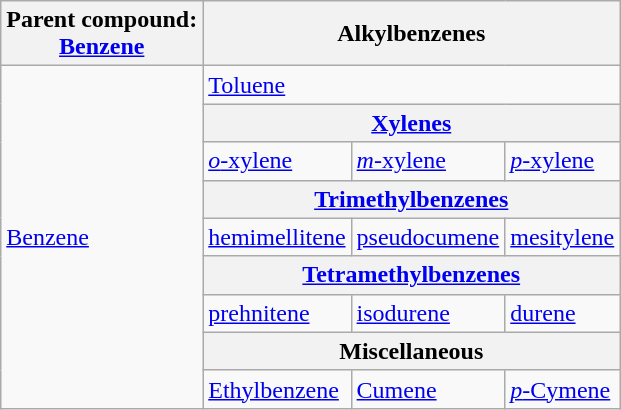<table class="wikitable">
<tr>
<th>Parent compound:<br><a href='#'>Benzene</a></th>
<th colspan="3">Alkylbenzenes</th>
</tr>
<tr>
<td rowspan="9"> <a href='#'>Benzene</a></td>
<td colspan="3">   <a href='#'>Toluene</a></td>
</tr>
<tr>
<th colspan="3"><a href='#'>Xylenes</a></th>
</tr>
<tr>
<td><a href='#'><em>o</em>-xylene</a></td>
<td><a href='#'><em>m</em>-xylene</a></td>
<td><a href='#'><em>p</em>-xylene</a></td>
</tr>
<tr>
<th colspan="3"><a href='#'>Trimethylbenzenes</a></th>
</tr>
<tr>
<td><a href='#'>hemimellitene</a></td>
<td><a href='#'>pseudocumene</a></td>
<td><a href='#'>mesitylene</a></td>
</tr>
<tr>
<th colspan="3"><a href='#'>Tetramethylbenzenes</a></th>
</tr>
<tr>
<td><a href='#'>prehnitene</a></td>
<td><a href='#'>isodurene</a></td>
<td><a href='#'>durene</a></td>
</tr>
<tr>
<th colspan="3">Miscellaneous</th>
</tr>
<tr>
<td><a href='#'>Ethylbenzene</a></td>
<td><a href='#'>Cumene</a></td>
<td><a href='#'><em>p</em>-Cymene</a></td>
</tr>
</table>
